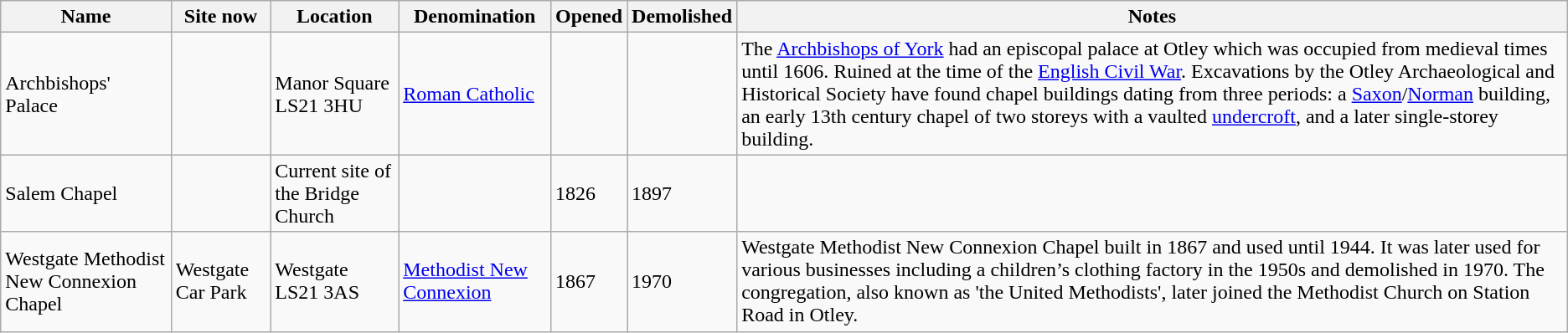<table class="wikitable sortable">
<tr>
<th>Name</th>
<th class="unsortable">Site now</th>
<th>Location</th>
<th>Denomination</th>
<th>Opened</th>
<th>Demolished</th>
<th class="unsortable">Notes</th>
</tr>
<tr>
<td>Archbishops' Palace</td>
<td></td>
<td>Manor Square LS21 3HU</td>
<td><a href='#'>Roman Catholic</a></td>
<td></td>
<td></td>
<td>The <a href='#'>Archbishops of York</a> had an episcopal palace at Otley which was occupied from medieval times until 1606. Ruined at the time of the <a href='#'>English Civil War</a>. Excavations by the Otley Archaeological and Historical Society have found chapel buildings dating from three periods: a <a href='#'>Saxon</a>/<a href='#'>Norman</a> building, an early 13th century chapel of two storeys with a vaulted <a href='#'>undercroft</a>, and a later single-storey building.</td>
</tr>
<tr>
<td>Salem Chapel </td>
<td></td>
<td>Current site of the Bridge Church</td>
<td></td>
<td>1826</td>
<td>1897 </td>
<td></td>
</tr>
<tr>
<td>Westgate Methodist New Connexion Chapel</td>
<td>Westgate Car Park</td>
<td>Westgate<br>LS21 3AS</td>
<td><a href='#'>Methodist New Connexion</a></td>
<td>1867</td>
<td>1970</td>
<td>Westgate Methodist New Connexion Chapel built in 1867 and used until 1944. It was later used for various businesses including a children’s clothing factory in the 1950s and demolished in 1970. The congregation, also known as 'the United Methodists', later joined the Methodist Church on Station Road in Otley.</td>
</tr>
</table>
